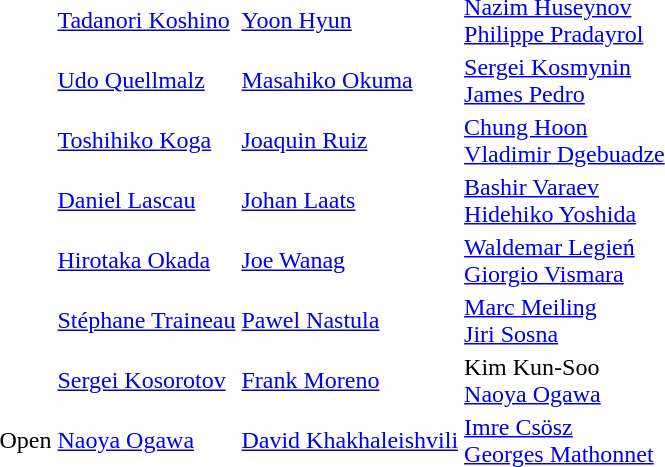<table>
<tr>
<td></td>
<td> <a href='#'>Tadanori Koshino</a></td>
<td> <a href='#'>Yoon Hyun</a></td>
<td> <a href='#'>Nazim Huseynov</a> <br>  <a href='#'>Philippe Pradayrol</a></td>
</tr>
<tr>
<td></td>
<td> <a href='#'>Udo Quellmalz</a></td>
<td> <a href='#'>Masahiko Okuma</a></td>
<td> <a href='#'>Sergei Kosmynin</a> <br>  <a href='#'>James Pedro</a></td>
</tr>
<tr>
<td></td>
<td> <a href='#'>Toshihiko Koga</a></td>
<td> <a href='#'>Joaquin Ruiz</a></td>
<td> <a href='#'>Chung Hoon</a> <br>  <a href='#'>Vladimir Dgebuadze</a></td>
</tr>
<tr>
<td></td>
<td> <a href='#'>Daniel Lascau</a></td>
<td> <a href='#'>Johan Laats</a></td>
<td> <a href='#'>Bashir Varaev</a> <br>  <a href='#'>Hidehiko Yoshida</a></td>
</tr>
<tr>
<td></td>
<td> <a href='#'>Hirotaka Okada</a></td>
<td> <a href='#'>Joe Wanag</a></td>
<td> <a href='#'>Waldemar Legień</a> <br>  <a href='#'>Giorgio Vismara</a></td>
</tr>
<tr>
<td></td>
<td> <a href='#'>Stéphane Traineau</a></td>
<td> <a href='#'>Pawel Nastula</a></td>
<td> <a href='#'>Marc Meiling</a> <br>  <a href='#'>Jiri Sosna</a></td>
</tr>
<tr>
<td></td>
<td> <a href='#'>Sergei Kosorotov</a></td>
<td> <a href='#'>Frank Moreno</a></td>
<td> Kim Kun-Soo <br>  <a href='#'>Naoya Ogawa</a></td>
</tr>
<tr>
<td>Open</td>
<td> <a href='#'>Naoya Ogawa</a></td>
<td> <a href='#'>David Khakhaleishvili</a></td>
<td> <a href='#'>Imre Csösz</a> <br>  <a href='#'>Georges Mathonnet</a></td>
</tr>
</table>
